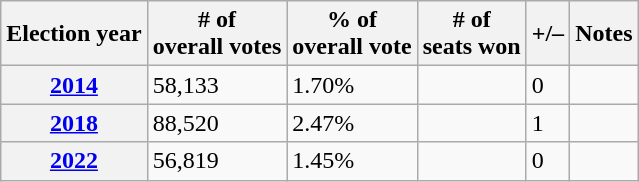<table class=wikitable>
<tr>
<th>Election year</th>
<th># of<br>overall votes</th>
<th>% of<br>overall vote</th>
<th># of<br>seats won</th>
<th>+/–</th>
<th>Notes</th>
</tr>
<tr>
<th><a href='#'>2014</a></th>
<td>58,133</td>
<td>1.70%</td>
<td></td>
<td> 0</td>
<td></td>
</tr>
<tr>
<th><a href='#'>2018</a></th>
<td>88,520</td>
<td>2.47%</td>
<td></td>
<td> 1</td>
<td></td>
</tr>
<tr>
<th><a href='#'>2022</a></th>
<td>56,819</td>
<td>1.45%</td>
<td></td>
<td> 0</td>
<td></td>
</tr>
</table>
